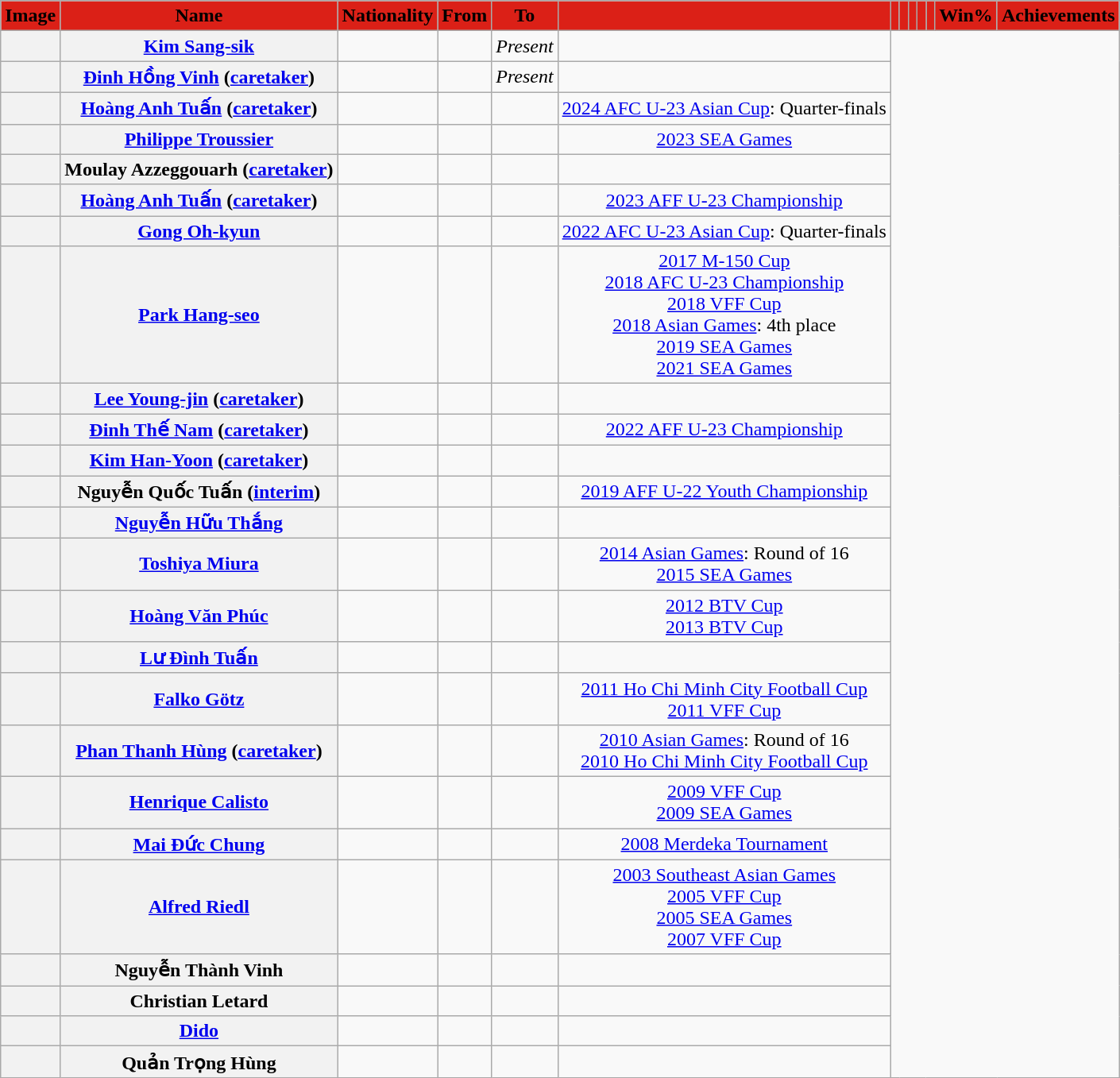<table class="wikitable plainrowheaders sortable" style="text-align:center">
<tr>
<th style="background-color:#DB2017;"><span>Image</span></th>
<th style="background-color:#DB2017;"><span>Name</span></th>
<th style="background-color:#DB2017;"><span>Nationality</span></th>
<th style="background-color:#DB2017;"><span>From</span></th>
<th style="background-color:#DB2017;"><span>To</span></th>
<th style="background-color:#DB2017;"><span></span></th>
<th style="background-color:#DB2017;"><span></span></th>
<th style="background-color:#DB2017;"><span></span></th>
<th style="background-color:#DB2017;"><span></span></th>
<th style="background-color:#DB2017;"><span></span></th>
<th style="background-color:#DB2017;"><span></span></th>
<th style="background-color:#DB2017;"><span>Win%</span></th>
<th style="background-color:#DB2017;"><span>Achievements</span></th>
</tr>
<tr>
<th></th>
<th scope="row"><a href='#'>Kim Sang-sik</a></th>
<td></td>
<td></td>
<td> <em>Present</em><br></td>
<td></td>
</tr>
<tr>
<th></th>
<th scope="row"><a href='#'>Đinh Hồng Vinh</a> (<a href='#'>caretaker</a>)</th>
<td></td>
<td></td>
<td> <em>Present</em><br></td>
<td></td>
</tr>
<tr>
<th></th>
<th scope="row"><a href='#'>Hoàng Anh Tuấn</a> (<a href='#'>caretaker</a>)</th>
<td></td>
<td></td>
<td><br></td>
<td><a href='#'>2024 AFC U-23 Asian Cup</a>: Quarter-finals</td>
</tr>
<tr>
<th></th>
<th scope="row"><a href='#'>Philippe Troussier</a></th>
<td></td>
<td></td>
<td><br></td>
<td> <a href='#'>2023 SEA Games</a></td>
</tr>
<tr>
<th></th>
<th scope="row">Moulay Azzeggouarh (<a href='#'>caretaker</a>)</th>
<td></td>
<td></td>
<td><br></td>
<td></td>
</tr>
<tr>
<th></th>
<th scope="row"><a href='#'>Hoàng Anh Tuấn</a> (<a href='#'>caretaker</a>)</th>
<td></td>
<td></td>
<td><br></td>
<td> <a href='#'>2023 AFF U-23 Championship</a></td>
</tr>
<tr>
<th></th>
<th scope="row"><a href='#'>Gong Oh-kyun</a></th>
<td></td>
<td></td>
<td><br></td>
<td><a href='#'>2022 AFC U-23 Asian Cup</a>: Quarter-finals</td>
</tr>
<tr>
<th></th>
<th scope="row"><a href='#'>Park Hang-seo</a></th>
<td></td>
<td></td>
<td><br></td>
<td> <a href='#'>2017 M-150 Cup</a><br> <a href='#'>2018 AFC U-23 Championship</a><br> <a href='#'>2018 VFF Cup</a><br><a href='#'>2018 Asian Games</a>: 4th place<br> <a href='#'>2019 SEA Games</a><br> <a href='#'>2021 SEA Games</a></td>
</tr>
<tr>
<th></th>
<th scope="row"><a href='#'>Lee Young-jin</a> (<a href='#'>caretaker</a>)</th>
<td></td>
<td></td>
<td><br></td>
<td></td>
</tr>
<tr>
<th></th>
<th scope="row"><a href='#'>Đinh Thế Nam</a> (<a href='#'>caretaker</a>)</th>
<td></td>
<td></td>
<td><br></td>
<td> <a href='#'>2022 AFF U-23 Championship</a></td>
</tr>
<tr>
<th></th>
<th scope="row"><a href='#'>Kim Han-Yoon</a> (<a href='#'>caretaker</a>)</th>
<td></td>
<td></td>
<td><br></td>
<td></td>
</tr>
<tr>
<th></th>
<th scope="row">Nguyễn Quốc Tuấn (<a href='#'>interim</a>)</th>
<td></td>
<td></td>
<td><br></td>
<td> <a href='#'>2019 AFF U-22 Youth Championship</a></td>
</tr>
<tr>
<th></th>
<th scope="row"><a href='#'>Nguyễn Hữu Thắng</a></th>
<td></td>
<td></td>
<td><br></td>
<td></td>
</tr>
<tr>
<th></th>
<th scope="row"><a href='#'>Toshiya Miura</a></th>
<td></td>
<td></td>
<td><br></td>
<td><a href='#'>2014 Asian Games</a>: Round of 16<br> <a href='#'>2015 SEA Games</a></td>
</tr>
<tr>
<th></th>
<th scope="row"><a href='#'>Hoàng Văn Phúc</a></th>
<td></td>
<td></td>
<td><br></td>
<td> <a href='#'>2012 BTV Cup</a><br> <a href='#'>2013 BTV Cup</a></td>
</tr>
<tr>
<th></th>
<th scope="row"><a href='#'>Lư Đình Tuấn</a></th>
<td></td>
<td></td>
<td><br></td>
<td></td>
</tr>
<tr>
<th></th>
<th scope="row"><a href='#'>Falko Götz</a></th>
<td></td>
<td></td>
<td><br></td>
<td> <a href='#'>2011 Ho Chi Minh City Football Cup</a><br> <a href='#'>2011 VFF Cup</a></td>
</tr>
<tr>
<th></th>
<th scope="row"><a href='#'>Phan Thanh Hùng</a> (<a href='#'>caretaker</a>)</th>
<td></td>
<td></td>
<td><br></td>
<td><a href='#'>2010 Asian Games</a>: Round of 16<br> <a href='#'>2010 Ho Chi Minh City Football Cup</a></td>
</tr>
<tr>
<th></th>
<th scope="row"><a href='#'>Henrique Calisto</a></th>
<td></td>
<td></td>
<td><br></td>
<td> <a href='#'>2009 VFF Cup</a><br> <a href='#'>2009 SEA Games</a></td>
</tr>
<tr>
<th></th>
<th scope="row"><a href='#'>Mai Đức Chung</a></th>
<td></td>
<td></td>
<td><br></td>
<td> <a href='#'>2008 Merdeka Tournament</a></td>
</tr>
<tr>
<th></th>
<th scope="row"><a href='#'>Alfred Riedl</a></th>
<td></td>
<td></td>
<td><br></td>
<td> <a href='#'>2003 Southeast Asian Games</a><br> <a href='#'>2005 VFF Cup</a><br> <a href='#'>2005 SEA Games</a><br> <a href='#'>2007 VFF Cup</a></td>
</tr>
<tr>
<th></th>
<th scope="row">Nguyễn Thành Vinh</th>
<td></td>
<td></td>
<td><br></td>
<td></td>
</tr>
<tr>
<th></th>
<th scope="row">Christian Letard</th>
<td></td>
<td></td>
<td><br></td>
<td></td>
</tr>
<tr>
<th></th>
<th scope="row"><a href='#'>Dido</a></th>
<td></td>
<td></td>
<td><br></td>
<td></td>
</tr>
<tr>
<th></th>
<th scope="row">Quản Trọng Hùng</th>
<td></td>
<td></td>
<td><br></td>
<td></td>
</tr>
</table>
